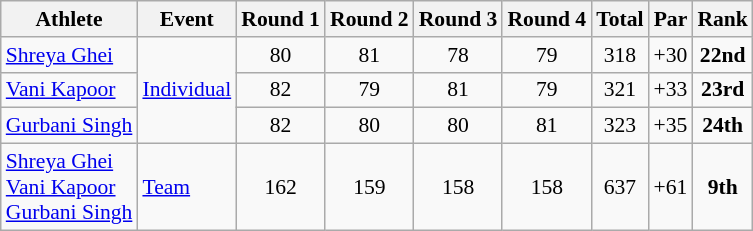<table class=wikitable style="font-size:90%">
<tr>
<th>Athlete</th>
<th>Event</th>
<th>Round 1</th>
<th>Round 2</th>
<th>Round 3</th>
<th>Round 4</th>
<th>Total</th>
<th>Par</th>
<th>Rank</th>
</tr>
<tr>
<td><a href='#'>Shreya Ghei</a></td>
<td rowspan=3><a href='#'>Individual</a></td>
<td align=center>80</td>
<td align=center>81</td>
<td align=center>78</td>
<td align=center>79</td>
<td align=center>318</td>
<td align=center>+30</td>
<td align=center><strong>22nd</strong></td>
</tr>
<tr>
<td><a href='#'>Vani Kapoor</a></td>
<td align=center>82</td>
<td align=center>79</td>
<td align=center>81</td>
<td align=center>79</td>
<td align=center>321</td>
<td align=center>+33</td>
<td align=center><strong>23rd</strong></td>
</tr>
<tr>
<td><a href='#'>Gurbani Singh</a></td>
<td align=center>82</td>
<td align=center>80</td>
<td align=center>80</td>
<td align=center>81</td>
<td align=center>323</td>
<td align=center>+35</td>
<td align=center><strong>24th</strong></td>
</tr>
<tr>
<td><a href='#'>Shreya Ghei</a><br><a href='#'>Vani Kapoor</a><br><a href='#'>Gurbani Singh</a></td>
<td><a href='#'>Team</a></td>
<td align=center>162</td>
<td align=center>159</td>
<td align=center>158</td>
<td align=center>158</td>
<td align=center>637</td>
<td align=center>+61</td>
<td align=center><strong>9th</strong></td>
</tr>
</table>
